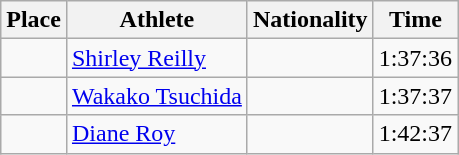<table class="wikitable sortable">
<tr>
<th>Place</th>
<th>Athlete</th>
<th>Nationality</th>
<th>Time</th>
</tr>
<tr>
<td></td>
<td><a href='#'>Shirley Reilly</a></td>
<td></td>
<td>1:37:36</td>
</tr>
<tr>
<td></td>
<td><a href='#'>Wakako Tsuchida</a></td>
<td></td>
<td>1:37:37</td>
</tr>
<tr>
<td></td>
<td><a href='#'>Diane Roy</a></td>
<td></td>
<td>1:42:37</td>
</tr>
</table>
